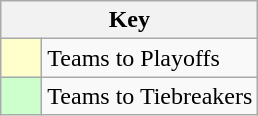<table class="wikitable" style="text-align: center;">
<tr>
<th colspan=2>Key</th>
</tr>
<tr>
<td style="background:#ffffcc; width:20px;"></td>
<td align=left>Teams to Playoffs</td>
</tr>
<tr>
<td style="background:#ccffcc; width:20px;"></td>
<td align=left>Teams to Tiebreakers</td>
</tr>
</table>
